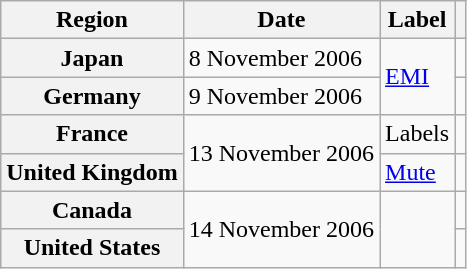<table class="wikitable plainrowheaders">
<tr>
<th scope="col">Region</th>
<th scope="col">Date</th>
<th scope="col">Label</th>
<th scope="col"></th>
</tr>
<tr>
<th scope="row">Japan</th>
<td>8 November 2006</td>
<td rowspan="2"><a href='#'>EMI</a></td>
<td align="center"></td>
</tr>
<tr>
<th scope="row">Germany</th>
<td>9 November 2006</td>
<td align="center"></td>
</tr>
<tr>
<th scope="row">France</th>
<td rowspan="2">13 November 2006</td>
<td>Labels</td>
<td align="center"></td>
</tr>
<tr>
<th scope="row">United Kingdom</th>
<td><a href='#'>Mute</a></td>
<td align="center"></td>
</tr>
<tr>
<th scope="row">Canada</th>
<td rowspan="2">14 November 2006</td>
<td rowspan="2"></td>
<td align="center"></td>
</tr>
<tr>
<th scope="row">United States</th>
<td align="center"></td>
</tr>
</table>
